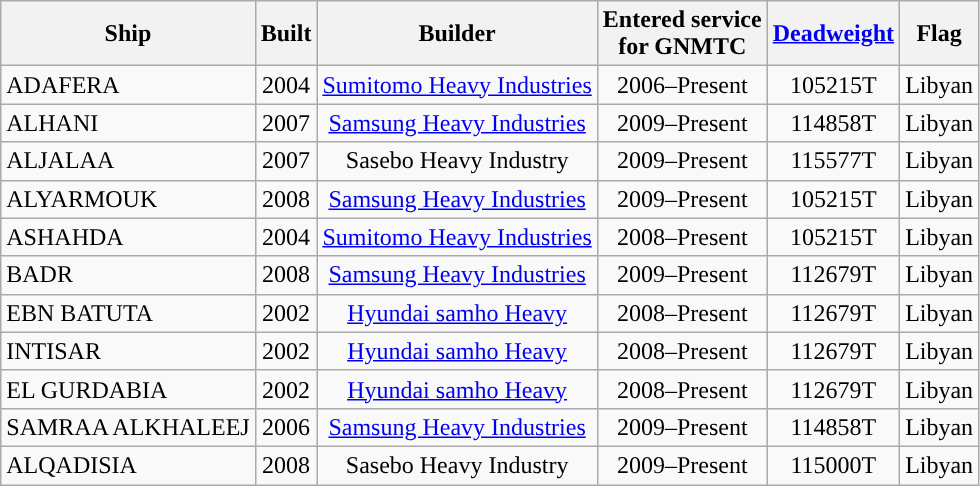<table class="wikitable">
<tr>
<th>Ship</th>
<th>Built</th>
<th>Builder</th>
<th>Entered service <br>for GNMTC</th>
<th><a href='#'>Deadweight</a></th>
<th>Flag</th>
</tr>
<tr>
<td>ADAFERA</td>
<td align="Center">2004</td>
<td align="Center"><a href='#'>Sumitomo Heavy Industries</a></td>
<td align="Center">2006–Present</td>
<td align="Center">105215T</td>
<td align="Center">Libyan</td>
</tr>
<tr>
<td>ALHANI</td>
<td align="Center">2007</td>
<td align="Center"><a href='#'>Samsung Heavy Industries</a></td>
<td align="Center">2009–Present</td>
<td align="Center">114858T</td>
<td align="Center">Libyan</td>
</tr>
<tr>
<td>ALJALAA</td>
<td align="Center">2007</td>
<td align="Center">Sasebo Heavy Industry</td>
<td align="Center">2009–Present</td>
<td align="Center">115577T</td>
<td align="Center">Libyan</td>
</tr>
<tr>
<td>ALYARMOUK</td>
<td align="Center">2008</td>
<td align="Center"><a href='#'>Samsung Heavy Industries</a></td>
<td align="Center">2009–Present</td>
<td align="Center">105215T</td>
<td align="Center">Libyan</td>
</tr>
<tr>
<td>ASHAHDA</td>
<td align="Center">2004</td>
<td align="Center"><a href='#'>Sumitomo Heavy Industries</a></td>
<td align="Center">2008–Present</td>
<td align="Center">105215T</td>
<td align="Center">Libyan</td>
</tr>
<tr>
<td>BADR</td>
<td align="Center">2008</td>
<td align="Center"><a href='#'>Samsung Heavy Industries</a></td>
<td align="Center">2009–Present</td>
<td align="Center">112679T</td>
<td align="Center">Libyan</td>
</tr>
<tr>
<td>EBN BATUTA</td>
<td align="Center">2002</td>
<td align="Center"><a href='#'>Hyundai samho Heavy</a></td>
<td align="Center">2008–Present</td>
<td align="Center">112679T</td>
<td align="Center">Libyan</td>
</tr>
<tr>
<td>INTISAR</td>
<td align="Center">2002</td>
<td align="Center"><a href='#'>Hyundai samho Heavy</a></td>
<td align="Center">2008–Present</td>
<td align="Center">112679T</td>
<td align="Center">Libyan</td>
</tr>
<tr>
<td>EL GURDABIA</td>
<td align="Center">2002</td>
<td align="Center"><a href='#'>Hyundai samho Heavy</a></td>
<td align="Center">2008–Present</td>
<td align="Center">112679T</td>
<td align="Center">Libyan</td>
</tr>
<tr>
<td>SAMRAA ALKHALEEJ</td>
<td align="Center">2006</td>
<td align="Center"><a href='#'>Samsung Heavy Industries</a></td>
<td align="Center">2009–Present</td>
<td align="Center">114858T</td>
<td align="Center">Libyan</td>
</tr>
<tr>
<td>ALQADISIA</td>
<td align="Center">2008</td>
<td align="Center">Sasebo Heavy Industry</td>
<td align="Center">2009–Present</td>
<td align="Center">115000T</td>
<td align="Center">Libyan</td>
</tr>
</table>
